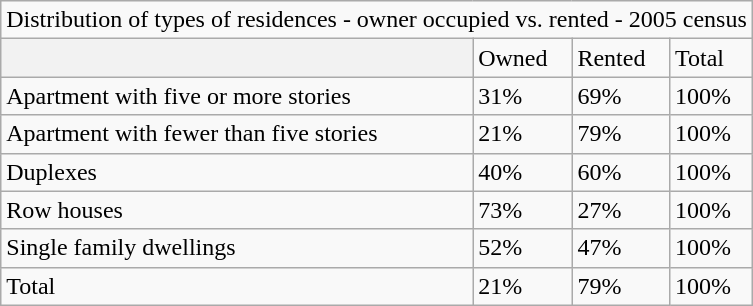<table class="wikitable">
<tr>
<td colspan=4>Distribution of types of residences - owner occupied vs. rented - 2005 census</td>
</tr>
<tr>
<th></th>
<td>Owned</td>
<td>Rented</td>
<td>Total</td>
</tr>
<tr>
<td>Apartment with five or more stories</td>
<td>31%</td>
<td>69%</td>
<td>100%</td>
</tr>
<tr>
<td>Apartment with fewer than five stories</td>
<td>21%</td>
<td>79%</td>
<td>100%</td>
</tr>
<tr>
<td>Duplexes</td>
<td>40%</td>
<td>60%</td>
<td>100%</td>
</tr>
<tr>
<td>Row houses</td>
<td>73%</td>
<td>27%</td>
<td>100%</td>
</tr>
<tr>
<td>Single family dwellings</td>
<td>52%</td>
<td>47%</td>
<td>100%</td>
</tr>
<tr>
<td>Total</td>
<td>21%</td>
<td>79%</td>
<td>100%</td>
</tr>
</table>
